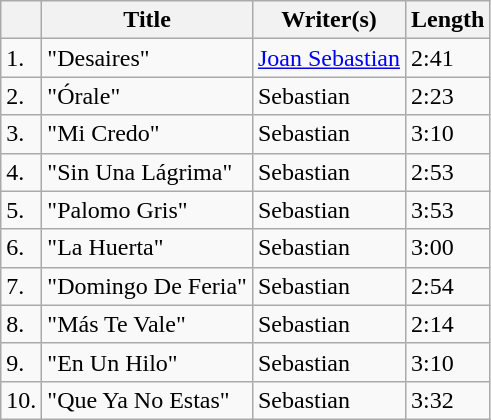<table class="wikitable">
<tr>
<th></th>
<th>Title</th>
<th>Writer(s)</th>
<th>Length</th>
</tr>
<tr>
<td>1.</td>
<td>"Desaires"</td>
<td><a href='#'>Joan Sebastian</a></td>
<td>2:41</td>
</tr>
<tr>
<td>2.</td>
<td>"Órale"</td>
<td>Sebastian</td>
<td>2:23</td>
</tr>
<tr>
<td>3.</td>
<td>"Mi Credo"</td>
<td>Sebastian</td>
<td>3:10</td>
</tr>
<tr>
<td>4.</td>
<td>"Sin Una Lágrima"</td>
<td>Sebastian</td>
<td>2:53</td>
</tr>
<tr>
<td>5.</td>
<td>"Palomo Gris"</td>
<td>Sebastian</td>
<td>3:53</td>
</tr>
<tr>
<td>6.</td>
<td>"La Huerta"</td>
<td>Sebastian</td>
<td>3:00</td>
</tr>
<tr>
<td>7.</td>
<td>"Domingo De Feria"</td>
<td>Sebastian</td>
<td>2:54</td>
</tr>
<tr>
<td>8.</td>
<td>"Más Te Vale"</td>
<td>Sebastian</td>
<td>2:14</td>
</tr>
<tr>
<td>9.</td>
<td>"En Un Hilo"</td>
<td>Sebastian</td>
<td>3:10</td>
</tr>
<tr>
<td>10.</td>
<td>"Que Ya No Estas"</td>
<td>Sebastian</td>
<td>3:32</td>
</tr>
</table>
